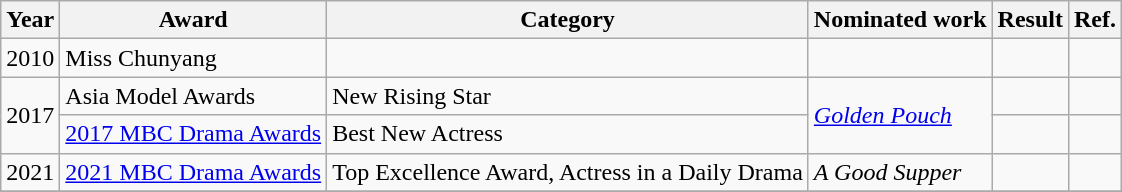<table class="wikitable">
<tr>
<th>Year</th>
<th>Award</th>
<th>Category</th>
<th>Nominated work</th>
<th>Result</th>
<th>Ref.</th>
</tr>
<tr>
<td>2010</td>
<td>Miss Chunyang</td>
<td></td>
<td></td>
<td></td>
<td></td>
</tr>
<tr>
<td rowspan="2">2017</td>
<td>Asia Model Awards</td>
<td>New Rising Star</td>
<td rowspan="2"><em><a href='#'>Golden Pouch</a></em></td>
<td></td>
<td></td>
</tr>
<tr>
<td><a href='#'>2017 MBC Drama Awards</a></td>
<td>Best New Actress</td>
<td></td>
<td></td>
</tr>
<tr>
<td>2021</td>
<td><a href='#'>2021 MBC Drama Awards</a></td>
<td>Top Excellence Award, Actress in a Daily Drama</td>
<td><em>A Good Supper</em></td>
<td></td>
<td></td>
</tr>
<tr>
</tr>
</table>
